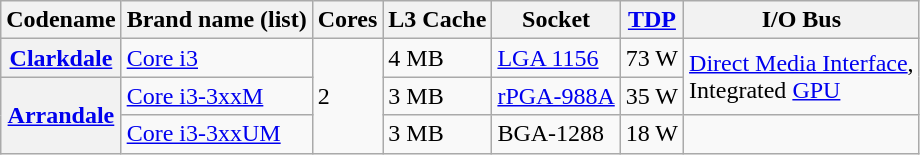<table class="wikitable">
<tr>
<th>Codename</th>
<th>Brand name (list)</th>
<th>Cores</th>
<th>L3 Cache</th>
<th>Socket</th>
<th><a href='#'>TDP</a></th>
<th>I/O Bus</th>
</tr>
<tr>
<th><a href='#'>Clarkdale</a></th>
<td><a href='#'>Core i3</a></td>
<td rowspan=3>2</td>
<td>4 MB</td>
<td><a href='#'>LGA 1156</a></td>
<td>73 W</td>
<td rowspan=2><a href='#'>Direct Media Interface</a>,<br> Integrated <a href='#'>GPU</a></td>
</tr>
<tr>
<th rowspan=2><a href='#'>Arrandale</a></th>
<td><a href='#'>Core i3-3xxM</a></td>
<td>3 MB</td>
<td><a href='#'>rPGA-988A</a></td>
<td>35 W</td>
</tr>
<tr>
<td><a href='#'>Core i3-3xxUM</a></td>
<td>3 MB</td>
<td>BGA-1288</td>
<td>18 W</td>
<td></td>
</tr>
</table>
